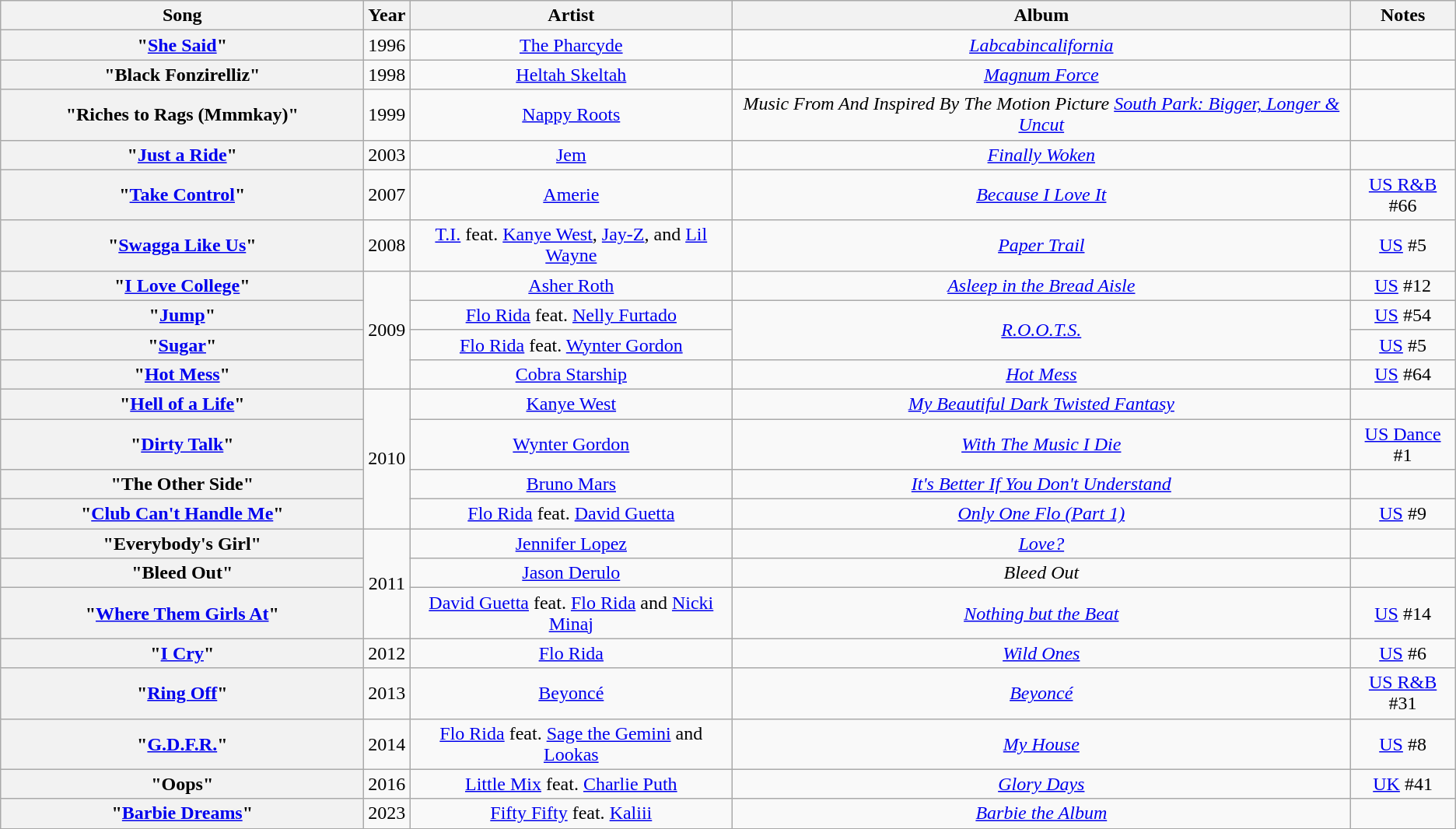<table class="wikitable plainrowheaders" style="text-align:center;">
<tr>
<th scope="col" style="width:19em;">Song</th>
<th scope="col">Year</th>
<th scope="col">Artist</th>
<th scope="col">Album</th>
<th scope="col">Notes</th>
</tr>
<tr>
<th scope="row">"<a href='#'>She Said</a>"</th>
<td>1996</td>
<td><a href='#'>The Pharcyde</a></td>
<td><em><a href='#'>Labcabincalifornia</a></em></td>
<td></td>
</tr>
<tr>
<th scope="row">"Black Fonzirelliz"</th>
<td>1998</td>
<td><a href='#'>Heltah Skeltah</a></td>
<td><em><a href='#'>Magnum Force</a></em></td>
<td></td>
</tr>
<tr>
<th scope="row">"Riches to Rags (Mmmkay)"</th>
<td>1999</td>
<td><a href='#'>Nappy Roots</a></td>
<td><em>Music From And Inspired By The Motion Picture <a href='#'>South Park: Bigger, Longer & Uncut</a></em></td>
<td></td>
</tr>
<tr>
<th scope="row">"<a href='#'>Just a Ride</a>"</th>
<td>2003</td>
<td><a href='#'>Jem</a></td>
<td><em><a href='#'>Finally Woken</a></em></td>
<td></td>
</tr>
<tr>
<th scope="row">"<a href='#'>Take Control</a>"</th>
<td>2007</td>
<td><a href='#'>Amerie</a></td>
<td><em><a href='#'>Because I Love It</a></em></td>
<td><a href='#'>US R&B</a> #66</td>
</tr>
<tr>
<th scope="row">"<a href='#'>Swagga Like Us</a>"</th>
<td>2008</td>
<td><a href='#'>T.I.</a> feat. <a href='#'>Kanye West</a>, <a href='#'>Jay-Z</a>, and <a href='#'>Lil Wayne</a></td>
<td><em><a href='#'>Paper Trail</a></em></td>
<td><a href='#'>US</a> #5</td>
</tr>
<tr>
<th scope="row">"<a href='#'>I Love College</a>"</th>
<td rowspan="4">2009</td>
<td><a href='#'>Asher Roth</a></td>
<td><em><a href='#'>Asleep in the Bread Aisle</a></em></td>
<td><a href='#'>US</a> #12</td>
</tr>
<tr>
<th scope="row">"<a href='#'>Jump</a>"</th>
<td><a href='#'>Flo Rida</a> feat. <a href='#'>Nelly Furtado</a></td>
<td rowspan="2"><em><a href='#'>R.O.O.T.S.</a></em></td>
<td><a href='#'>US</a> #54</td>
</tr>
<tr>
<th scope="row">"<a href='#'>Sugar</a>"</th>
<td><a href='#'>Flo Rida</a> feat. <a href='#'>Wynter Gordon</a></td>
<td><a href='#'>US</a> #5</td>
</tr>
<tr>
<th scope="row">"<a href='#'>Hot Mess</a>"</th>
<td><a href='#'>Cobra Starship</a></td>
<td><em><a href='#'>Hot Mess</a></em></td>
<td><a href='#'>US</a> #64</td>
</tr>
<tr>
<th scope="row">"<a href='#'>Hell of a Life</a>"</th>
<td rowspan="4">2010</td>
<td><a href='#'>Kanye West</a></td>
<td><em><a href='#'>My Beautiful Dark Twisted Fantasy</a></em></td>
<td></td>
</tr>
<tr>
<th scope="row">"<a href='#'>Dirty Talk</a>"</th>
<td><a href='#'>Wynter Gordon</a></td>
<td><em><a href='#'>With The Music I Die</a></em></td>
<td><a href='#'>US Dance</a> #1</td>
</tr>
<tr>
<th scope="row">"The Other Side"</th>
<td><a href='#'>Bruno Mars</a></td>
<td><em><a href='#'>It's Better If You Don't Understand</a></em></td>
<td></td>
</tr>
<tr>
<th scope="row">"<a href='#'>Club Can't Handle Me</a>"</th>
<td><a href='#'>Flo Rida</a> feat. <a href='#'>David Guetta</a></td>
<td><em><a href='#'>Only One Flo (Part 1)</a></em></td>
<td><a href='#'>US</a> #9</td>
</tr>
<tr>
<th scope="row">"Everybody's Girl"</th>
<td rowspan="3">2011</td>
<td><a href='#'>Jennifer Lopez</a></td>
<td><em><a href='#'>Love?</a></em></td>
<td></td>
</tr>
<tr>
<th scope="row">"Bleed Out"</th>
<td><a href='#'>Jason Derulo</a></td>
<td><em>Bleed Out</em></td>
<td></td>
</tr>
<tr>
<th scope="row">"<a href='#'>Where Them Girls At</a>"</th>
<td><a href='#'>David Guetta</a> feat. <a href='#'>Flo Rida</a> and <a href='#'>Nicki Minaj</a></td>
<td><em><a href='#'>Nothing but the Beat</a></em></td>
<td><a href='#'>US</a> #14</td>
</tr>
<tr>
<th scope="row">"<a href='#'>I Cry</a>"</th>
<td>2012</td>
<td><a href='#'>Flo Rida</a></td>
<td><em><a href='#'>Wild Ones</a></em></td>
<td><a href='#'>US</a> #6</td>
</tr>
<tr>
<th scope="row">"<a href='#'>Ring Off</a>"</th>
<td>2013</td>
<td><a href='#'>Beyoncé</a></td>
<td><em><a href='#'>Beyoncé</a></em></td>
<td><a href='#'>US R&B</a> #31</td>
</tr>
<tr>
<th scope="row">"<a href='#'>G.D.F.R.</a>"</th>
<td>2014</td>
<td><a href='#'>Flo Rida</a> feat. <a href='#'>Sage the Gemini</a> and <a href='#'>Lookas</a></td>
<td><em><a href='#'>My House</a></em></td>
<td><a href='#'>US</a> #8</td>
</tr>
<tr>
<th scope="row">"Oops"</th>
<td>2016</td>
<td><a href='#'>Little Mix</a> feat. <a href='#'>Charlie Puth</a></td>
<td><em><a href='#'>Glory Days</a></em></td>
<td><a href='#'>UK</a> #41</td>
</tr>
<tr>
<th scope="row">"<a href='#'>Barbie Dreams</a>"</th>
<td>2023</td>
<td><a href='#'>Fifty Fifty</a> feat. <a href='#'>Kaliii</a></td>
<td><em><a href='#'>Barbie the Album</a></em></td>
<td></td>
</tr>
</table>
